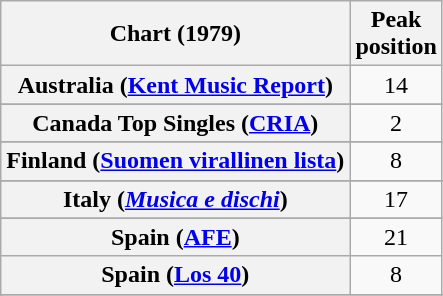<table class="wikitable sortable plainrowheaders" style="text-align:center">
<tr>
<th scope="col">Chart (1979)</th>
<th scope="col">Peak<br>position</th>
</tr>
<tr>
<th scope="row">Australia (<a href='#'>Kent Music Report</a>)</th>
<td>14</td>
</tr>
<tr>
</tr>
<tr>
</tr>
<tr>
<th scope="row">Canada Top Singles (<a href='#'>CRIA</a>)</th>
<td>2</td>
</tr>
<tr>
</tr>
<tr>
</tr>
<tr>
<th scope="row">Finland (<a href='#'>Suomen virallinen lista</a>)</th>
<td>8</td>
</tr>
<tr>
</tr>
<tr>
<th scope="row">Italy (<em><a href='#'>Musica e dischi</a></em>)</th>
<td>17</td>
</tr>
<tr>
</tr>
<tr>
</tr>
<tr>
</tr>
<tr>
</tr>
<tr>
<th scope="row">Spain (<a href='#'>AFE</a>)</th>
<td>21</td>
</tr>
<tr>
<th scope="row">Spain (<a href='#'>Los 40</a>)</th>
<td>8</td>
</tr>
<tr>
</tr>
<tr>
</tr>
<tr>
</tr>
<tr>
</tr>
<tr>
</tr>
<tr>
</tr>
<tr>
</tr>
</table>
